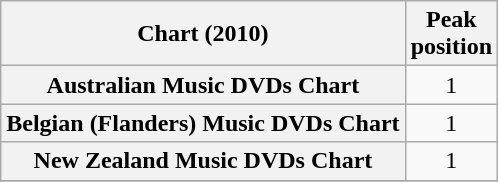<table class="wikitable plainrowheaders sortable" style="text-align:center;" border="1">
<tr>
<th scope="col">Chart (2010)</th>
<th scope="col">Peak<br>position</th>
</tr>
<tr>
<th scope="row">Australian Music DVDs Chart</th>
<td>1</td>
</tr>
<tr>
<th scope="row">Belgian (Flanders) Music DVDs Chart</th>
<td>1</td>
</tr>
<tr>
<th scope="row">New Zealand Music DVDs Chart</th>
<td>1</td>
</tr>
<tr>
</tr>
</table>
